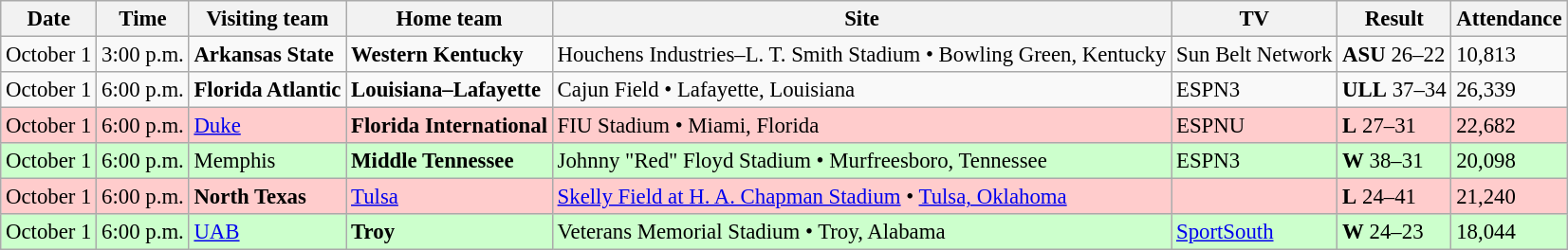<table class="wikitable" style="font-size:95%;">
<tr>
<th>Date</th>
<th>Time</th>
<th>Visiting team</th>
<th>Home team</th>
<th>Site</th>
<th>TV</th>
<th>Result</th>
<th>Attendance</th>
</tr>
<tr>
<td>October 1</td>
<td>3:00 p.m.</td>
<td><strong>Arkansas State</strong></td>
<td><strong>Western Kentucky</strong></td>
<td>Houchens Industries–L. T. Smith Stadium • Bowling Green, Kentucky</td>
<td>Sun Belt Network</td>
<td><strong>ASU</strong> 26–22</td>
<td>10,813</td>
</tr>
<tr>
<td>October 1</td>
<td>6:00 p.m.</td>
<td><strong>Florida Atlantic</strong></td>
<td><strong>Louisiana–Lafayette</strong></td>
<td>Cajun Field • Lafayette, Louisiana</td>
<td>ESPN3</td>
<td><strong>ULL</strong> 37–34</td>
<td>26,339</td>
</tr>
<tr style="background:#fcc;">
<td>October 1</td>
<td>6:00 p.m.</td>
<td><a href='#'>Duke</a></td>
<td><strong>Florida International</strong></td>
<td>FIU Stadium • Miami, Florida</td>
<td>ESPNU</td>
<td><strong>L</strong> 27–31</td>
<td>22,682</td>
</tr>
<tr style="background:#cfc;">
<td>October 1</td>
<td>6:00 p.m.</td>
<td>Memphis</td>
<td><strong>Middle Tennessee</strong></td>
<td>Johnny "Red" Floyd Stadium • Murfreesboro, Tennessee</td>
<td>ESPN3</td>
<td><strong>W</strong> 38–31</td>
<td>20,098</td>
</tr>
<tr style="background:#fcc;">
<td>October 1</td>
<td>6:00 p.m.</td>
<td><strong>North Texas</strong></td>
<td><a href='#'>Tulsa</a></td>
<td><a href='#'>Skelly Field at H. A. Chapman Stadium</a> • <a href='#'>Tulsa, Oklahoma</a></td>
<td></td>
<td><strong>L</strong> 24–41</td>
<td>21,240</td>
</tr>
<tr style="background:#cfc;">
<td>October 1</td>
<td>6:00 p.m.</td>
<td><a href='#'>UAB</a></td>
<td><strong>Troy</strong></td>
<td>Veterans Memorial Stadium • Troy, Alabama</td>
<td><a href='#'>SportSouth</a></td>
<td><strong>W</strong> 24–23</td>
<td>18,044</td>
</tr>
</table>
